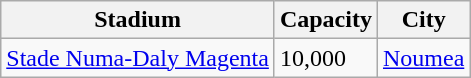<table class="wikitable sortable">
<tr>
<th>Stadium</th>
<th>Capacity</th>
<th>City</th>
</tr>
<tr>
<td><a href='#'>Stade Numa-Daly Magenta</a></td>
<td>10,000</td>
<td><a href='#'>Noumea</a></td>
</tr>
</table>
